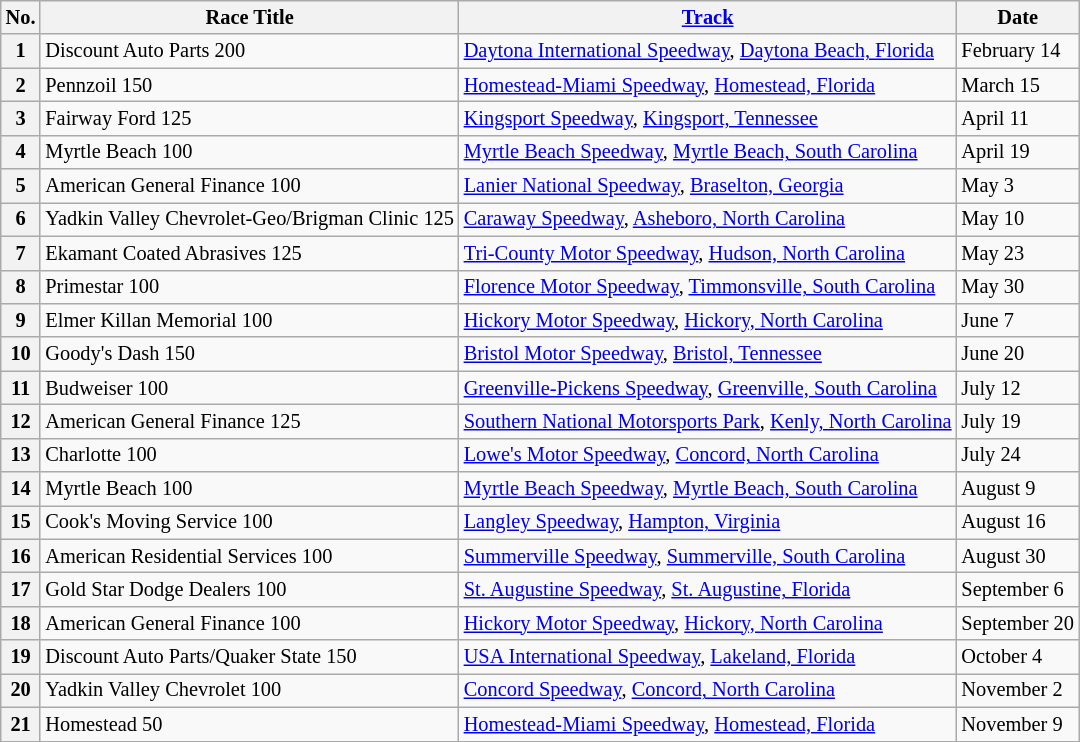<table class="wikitable" style="font-size:85%;">
<tr>
<th>No.</th>
<th>Race Title</th>
<th><a href='#'>Track</a></th>
<th>Date</th>
</tr>
<tr>
<th>1</th>
<td>Discount Auto Parts 200</td>
<td><a href='#'>Daytona International Speedway</a>, <a href='#'>Daytona Beach, Florida</a></td>
<td>February 14</td>
</tr>
<tr>
<th>2</th>
<td>Pennzoil 150</td>
<td><a href='#'>Homestead-Miami Speedway</a>, <a href='#'>Homestead, Florida</a></td>
<td>March 15</td>
</tr>
<tr>
<th>3</th>
<td>Fairway Ford 125</td>
<td><a href='#'>Kingsport Speedway</a>, <a href='#'>Kingsport, Tennessee</a></td>
<td>April 11</td>
</tr>
<tr>
<th>4</th>
<td>Myrtle Beach 100</td>
<td><a href='#'>Myrtle Beach Speedway</a>, <a href='#'>Myrtle Beach, South Carolina</a></td>
<td>April 19</td>
</tr>
<tr>
<th>5</th>
<td>American General Finance 100</td>
<td><a href='#'>Lanier National Speedway</a>, <a href='#'>Braselton, Georgia</a></td>
<td>May 3</td>
</tr>
<tr>
<th>6</th>
<td>Yadkin Valley Chevrolet-Geo/Brigman Clinic 125</td>
<td><a href='#'>Caraway Speedway</a>, <a href='#'>Asheboro, North Carolina</a></td>
<td>May 10</td>
</tr>
<tr>
<th>7</th>
<td>Ekamant Coated Abrasives 125</td>
<td><a href='#'>Tri-County Motor Speedway</a>, <a href='#'>Hudson, North Carolina</a></td>
<td>May 23</td>
</tr>
<tr>
<th>8</th>
<td>Primestar 100</td>
<td><a href='#'>Florence Motor Speedway</a>, <a href='#'>Timmonsville, South Carolina</a></td>
<td>May 30</td>
</tr>
<tr>
<th>9</th>
<td>Elmer Killan Memorial 100</td>
<td><a href='#'>Hickory Motor Speedway</a>, <a href='#'>Hickory, North Carolina</a></td>
<td>June 7</td>
</tr>
<tr>
<th>10</th>
<td>Goody's Dash 150</td>
<td><a href='#'>Bristol Motor Speedway</a>, <a href='#'>Bristol, Tennessee</a></td>
<td>June 20</td>
</tr>
<tr>
<th>11</th>
<td>Budweiser 100</td>
<td><a href='#'>Greenville-Pickens Speedway</a>, <a href='#'>Greenville, South Carolina</a></td>
<td>July 12</td>
</tr>
<tr>
<th>12</th>
<td>American General Finance 125</td>
<td><a href='#'>Southern National Motorsports Park</a>, <a href='#'>Kenly, North Carolina</a></td>
<td>July 19</td>
</tr>
<tr>
<th>13</th>
<td>Charlotte 100</td>
<td><a href='#'>Lowe's Motor Speedway</a>, <a href='#'>Concord, North Carolina</a></td>
<td>July 24</td>
</tr>
<tr>
<th>14</th>
<td>Myrtle Beach 100</td>
<td><a href='#'>Myrtle Beach Speedway</a>, <a href='#'>Myrtle Beach, South Carolina</a></td>
<td>August 9</td>
</tr>
<tr>
<th>15</th>
<td>Cook's Moving Service 100</td>
<td><a href='#'>Langley Speedway</a>, <a href='#'>Hampton, Virginia</a></td>
<td>August 16</td>
</tr>
<tr>
<th>16</th>
<td>American Residential Services 100</td>
<td><a href='#'>Summerville Speedway</a>, <a href='#'>Summerville, South Carolina</a></td>
<td>August 30</td>
</tr>
<tr>
<th>17</th>
<td>Gold Star Dodge Dealers 100</td>
<td><a href='#'>St. Augustine Speedway</a>, <a href='#'>St. Augustine, Florida</a></td>
<td>September 6</td>
</tr>
<tr>
<th>18</th>
<td>American General Finance 100</td>
<td><a href='#'>Hickory Motor Speedway</a>, <a href='#'>Hickory, North Carolina</a></td>
<td>September 20</td>
</tr>
<tr>
<th>19</th>
<td>Discount Auto Parts/Quaker State 150</td>
<td><a href='#'>USA International Speedway</a>, <a href='#'>Lakeland, Florida</a></td>
<td>October 4</td>
</tr>
<tr>
<th>20</th>
<td>Yadkin Valley Chevrolet 100</td>
<td><a href='#'>Concord Speedway</a>, <a href='#'>Concord, North Carolina</a></td>
<td>November 2</td>
</tr>
<tr>
<th>21</th>
<td>Homestead 50</td>
<td><a href='#'>Homestead-Miami Speedway</a>, <a href='#'>Homestead, Florida</a></td>
<td>November 9</td>
</tr>
<tr>
</tr>
</table>
